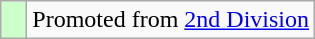<table class="wikitable">
<tr>
<td width=10px bgcolor="#ccffcc"></td>
<td>Promoted from <a href='#'>2nd Division</a></td>
</tr>
</table>
